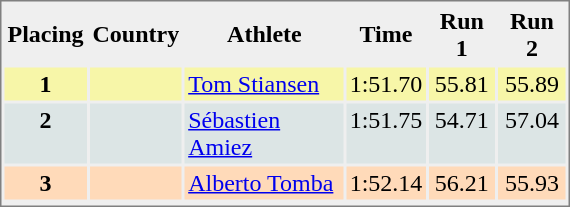<table style="border-style:solid;border-width:1px;border-color:#808080;background-color:#EFEFEF" cellspacing="2" cellpadding="2" width="380px">
<tr bgcolor="#EFEFEF">
<th>Placing</th>
<th>Country</th>
<th>Athlete</th>
<th>Time</th>
<th>Run 1</th>
<th>Run 2</th>
</tr>
<tr align="center" valign="top" bgcolor="#F7F6A8">
<th>1</th>
<td></td>
<td align="left"><a href='#'>Tom Stiansen</a></td>
<td align="left">1:51.70</td>
<td>55.81</td>
<td>55.89</td>
</tr>
<tr align="center" valign="top" bgcolor="#DCE5E5">
<th>2</th>
<td></td>
<td align="left"><a href='#'>Sébastien Amiez</a></td>
<td align="left">1:51.75</td>
<td>54.71</td>
<td>57.04</td>
</tr>
<tr align="center" valign="top" bgcolor="#FFDAB9">
<th>3</th>
<td></td>
<td align="left"><a href='#'>Alberto Tomba</a></td>
<td align="left">1:52.14</td>
<td>56.21</td>
<td>55.93</td>
</tr>
<tr align="center" valign="top" bgcolor="#FFFFFF">
</tr>
</table>
